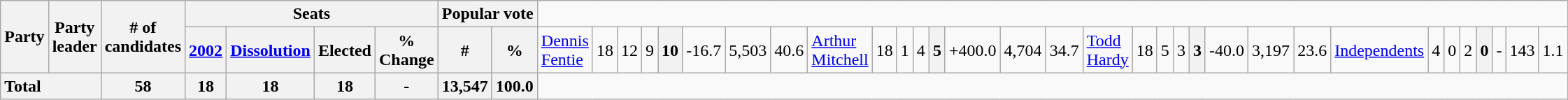<table class="wikitable">
<tr>
<th rowspan="2" colspan="2">Party</th>
<th rowspan="2">Party leader</th>
<th rowspan="2"># of<br>candidates</th>
<th colspan="4">Seats</th>
<th colspan="2">Popular vote</th>
</tr>
<tr>
<th><a href='#'>2002</a></th>
<th><span><a href='#'>Dissolution</a></span></th>
<th>Elected</th>
<th>% Change</th>
<th>#</th>
<th>%<br></th>
<td><a href='#'>Dennis Fentie</a></td>
<td style="text-align:right;">18</td>
<td style="text-align:right;">12</td>
<td style="text-align:right;">9</td>
<th style="text-align:right;">10</th>
<td style="text-align:right;">-16.7</td>
<td style="text-align:right;">5,503</td>
<td style="text-align:right;">40.6<br></td>
<td><a href='#'>Arthur Mitchell</a></td>
<td style="text-align:right;">18</td>
<td style="text-align:right;">1</td>
<td style="text-align:right;">4</td>
<th style="text-align:right;">5</th>
<td style="text-align:right;">+400.0</td>
<td style="text-align:right;">4,704</td>
<td style="text-align:right;">34.7<br></td>
<td><a href='#'>Todd Hardy</a></td>
<td style="text-align:right;">18</td>
<td style="text-align:right;">5</td>
<td style="text-align:right;">3</td>
<th style="text-align:right;">3</th>
<td style="text-align:right;">-40.0</td>
<td style="text-align:right;">3,197</td>
<td style="text-align:right;">23.6<br></td>
<td colspan=2><a href='#'>Independents</a></td>
<td style="text-align:right;">4</td>
<td style="text-align:right;">0</td>
<td style="text-align:right;">2</td>
<th style="text-align:right;">0</th>
<td style="text-align:right;">-</td>
<td style="text-align:right;">143</td>
<td style="text-align:right;">1.1</td>
</tr>
<tr>
<th style="text-align:left;" colspan="3">Total</th>
<th align=right>58</th>
<th align=right>18</th>
<th align=right>18</th>
<th align=right>18</th>
<th align=right>-</th>
<th align=right>13,547</th>
<th align=right>100.0</th>
</tr>
</table>
